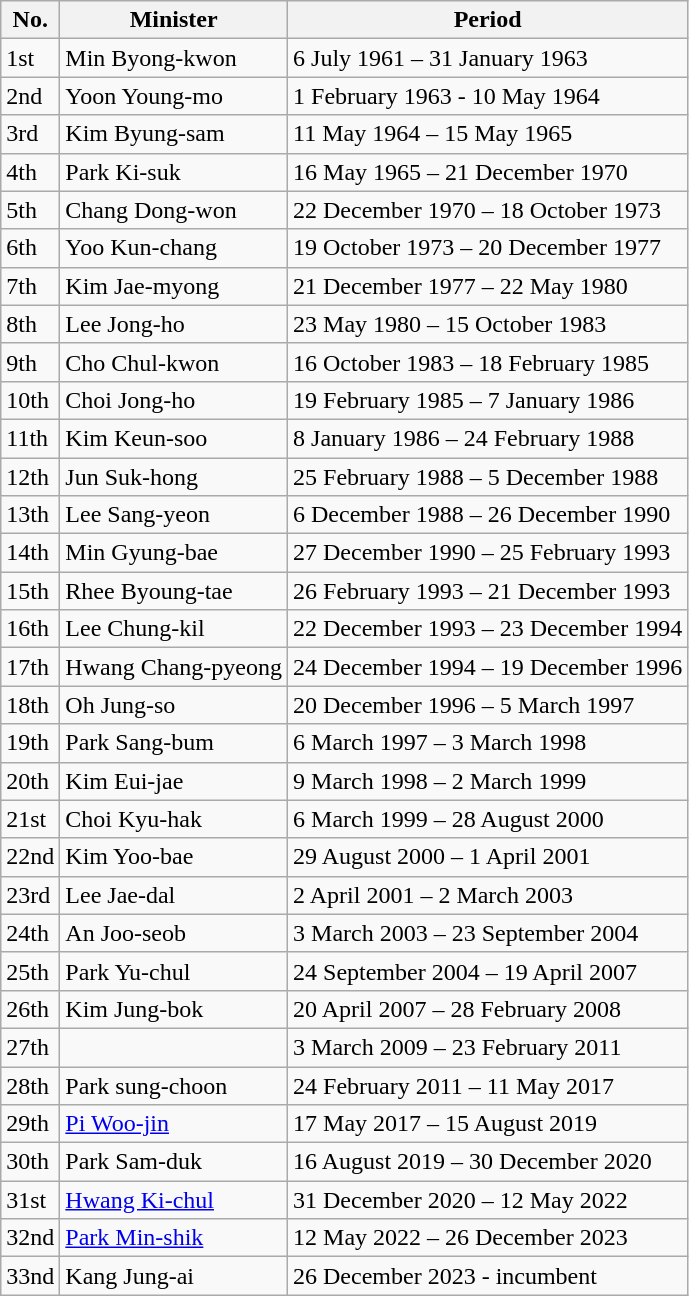<table class="wikitable">
<tr>
<th>No.</th>
<th>Minister</th>
<th>Period</th>
</tr>
<tr>
<td>1st</td>
<td>Min Byong-kwon</td>
<td>6 July 1961 – 31 January 1963</td>
</tr>
<tr>
<td>2nd</td>
<td>Yoon Young-mo</td>
<td>1 February 1963 - 10 May 1964</td>
</tr>
<tr>
<td>3rd</td>
<td>Kim Byung-sam</td>
<td>11 May 1964 – 15 May 1965</td>
</tr>
<tr>
<td>4th</td>
<td>Park Ki-suk</td>
<td>16 May 1965 – 21 December 1970</td>
</tr>
<tr>
<td>5th</td>
<td>Chang Dong-won</td>
<td>22 December 1970 – 18 October 1973</td>
</tr>
<tr>
<td>6th</td>
<td>Yoo Kun-chang</td>
<td>19 October 1973 – 20 December 1977</td>
</tr>
<tr>
<td>7th</td>
<td>Kim Jae-myong</td>
<td>21 December 1977 – 22 May 1980</td>
</tr>
<tr>
<td>8th</td>
<td>Lee Jong-ho</td>
<td>23 May 1980 – 15 October 1983</td>
</tr>
<tr>
<td>9th</td>
<td>Cho Chul-kwon</td>
<td>16 October 1983 – 18 February 1985</td>
</tr>
<tr>
<td>10th</td>
<td>Choi Jong-ho</td>
<td>19 February 1985 – 7 January 1986</td>
</tr>
<tr>
<td>11th</td>
<td>Kim Keun-soo</td>
<td>8 January 1986 – 24 February 1988</td>
</tr>
<tr>
<td>12th</td>
<td>Jun Suk-hong</td>
<td>25 February 1988 – 5 December 1988</td>
</tr>
<tr>
<td>13th</td>
<td>Lee Sang-yeon</td>
<td>6 December 1988 – 26 December 1990</td>
</tr>
<tr>
<td>14th</td>
<td>Min Gyung-bae</td>
<td>27 December 1990 – 25 February 1993</td>
</tr>
<tr>
<td>15th</td>
<td>Rhee Byoung-tae</td>
<td>26 February 1993 – 21 December 1993</td>
</tr>
<tr>
<td>16th</td>
<td>Lee Chung-kil</td>
<td>22 December 1993 – 23 December 1994</td>
</tr>
<tr>
<td>17th</td>
<td>Hwang Chang-pyeong</td>
<td>24 December 1994 – 19 December 1996</td>
</tr>
<tr>
<td>18th</td>
<td>Oh Jung-so</td>
<td>20 December 1996 – 5 March 1997</td>
</tr>
<tr>
<td>19th</td>
<td>Park Sang-bum</td>
<td>6 March 1997 – 3 March 1998</td>
</tr>
<tr>
<td>20th</td>
<td>Kim Eui-jae</td>
<td>9 March 1998 – 2 March 1999</td>
</tr>
<tr>
<td>21st</td>
<td>Choi Kyu-hak</td>
<td>6 March 1999 – 28 August 2000</td>
</tr>
<tr>
<td>22nd</td>
<td>Kim Yoo-bae</td>
<td>29 August 2000 – 1 April 2001</td>
</tr>
<tr>
<td>23rd</td>
<td>Lee Jae-dal</td>
<td>2 April 2001 – 2 March 2003</td>
</tr>
<tr>
<td>24th</td>
<td>An Joo-seob</td>
<td>3 March 2003 – 23 September 2004</td>
</tr>
<tr>
<td>25th</td>
<td>Park Yu-chul</td>
<td>24 September 2004 – 19 April 2007</td>
</tr>
<tr>
<td>26th</td>
<td>Kim Jung-bok</td>
<td>20 April 2007 – 28 February 2008</td>
</tr>
<tr>
<td>27th</td>
<td></td>
<td>3 March 2009 – 23 February 2011</td>
</tr>
<tr>
<td>28th</td>
<td>Park sung-choon</td>
<td>24 February 2011 – 11 May 2017</td>
</tr>
<tr>
<td>29th</td>
<td><a href='#'>Pi Woo-jin</a></td>
<td>17 May 2017 – 15 August 2019</td>
</tr>
<tr>
<td>30th</td>
<td>Park Sam-duk</td>
<td>16 August 2019 – 30 December 2020</td>
</tr>
<tr>
<td>31st</td>
<td><a href='#'>Hwang Ki-chul</a></td>
<td>31 December 2020 – 12 May 2022</td>
</tr>
<tr>
<td>32nd</td>
<td><a href='#'>Park Min-shik</a></td>
<td>12 May 2022 – 26 December 2023</td>
</tr>
<tr>
<td>33nd</td>
<td>Kang Jung-ai</td>
<td>26 December 2023 - incumbent</td>
</tr>
</table>
